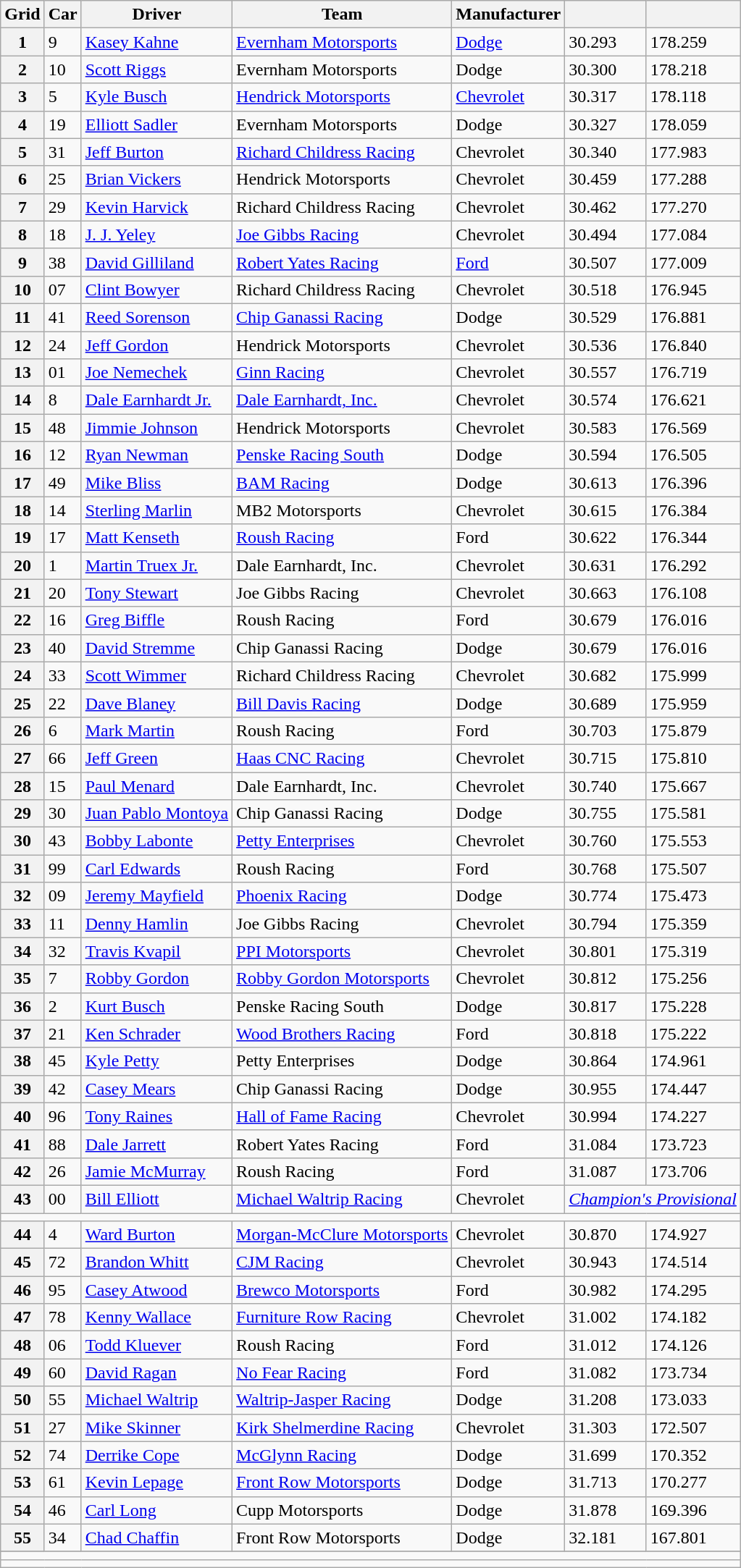<table class="wikitable">
<tr>
<th scope="col">Grid</th>
<th scope="col">Car</th>
<th scope="col">Driver</th>
<th scope="col">Team</th>
<th scope="col">Manufacturer</th>
<th scope="col"></th>
<th scope="col"></th>
</tr>
<tr>
<th scope="row">1</th>
<td>9</td>
<td><a href='#'>Kasey Kahne</a></td>
<td><a href='#'>Evernham Motorsports</a></td>
<td><a href='#'>Dodge</a></td>
<td>30.293</td>
<td>178.259</td>
</tr>
<tr>
<th scope="row">2</th>
<td>10</td>
<td><a href='#'>Scott Riggs</a></td>
<td>Evernham Motorsports</td>
<td>Dodge</td>
<td>30.300</td>
<td>178.218</td>
</tr>
<tr>
<th scope="row">3</th>
<td>5</td>
<td><a href='#'>Kyle Busch</a></td>
<td><a href='#'>Hendrick Motorsports</a></td>
<td><a href='#'>Chevrolet</a></td>
<td>30.317</td>
<td>178.118</td>
</tr>
<tr>
<th scope="row">4</th>
<td>19</td>
<td><a href='#'>Elliott Sadler</a></td>
<td>Evernham Motorsports</td>
<td>Dodge</td>
<td>30.327</td>
<td>178.059</td>
</tr>
<tr>
<th scope="row">5</th>
<td>31</td>
<td><a href='#'>Jeff Burton</a></td>
<td><a href='#'>Richard Childress Racing</a></td>
<td>Chevrolet</td>
<td>30.340</td>
<td>177.983</td>
</tr>
<tr>
<th scope="row">6</th>
<td>25</td>
<td><a href='#'>Brian Vickers</a></td>
<td>Hendrick Motorsports</td>
<td>Chevrolet</td>
<td>30.459</td>
<td>177.288</td>
</tr>
<tr>
<th scope="row">7</th>
<td>29</td>
<td><a href='#'>Kevin Harvick</a></td>
<td>Richard Childress Racing</td>
<td>Chevrolet</td>
<td>30.462</td>
<td>177.270</td>
</tr>
<tr>
<th scope="row">8</th>
<td>18</td>
<td><a href='#'>J. J. Yeley</a></td>
<td><a href='#'>Joe Gibbs Racing</a></td>
<td>Chevrolet</td>
<td>30.494</td>
<td>177.084</td>
</tr>
<tr>
<th scope="row">9</th>
<td>38</td>
<td><a href='#'>David Gilliland</a></td>
<td><a href='#'>Robert Yates Racing</a></td>
<td><a href='#'>Ford</a></td>
<td>30.507</td>
<td>177.009</td>
</tr>
<tr>
<th scope="row">10</th>
<td>07</td>
<td><a href='#'>Clint Bowyer</a></td>
<td>Richard Childress Racing</td>
<td>Chevrolet</td>
<td>30.518</td>
<td>176.945</td>
</tr>
<tr>
<th scope="row">11</th>
<td>41</td>
<td><a href='#'>Reed Sorenson</a></td>
<td><a href='#'>Chip Ganassi Racing</a></td>
<td>Dodge</td>
<td>30.529</td>
<td>176.881</td>
</tr>
<tr>
<th scope="row">12</th>
<td>24</td>
<td><a href='#'>Jeff Gordon</a></td>
<td>Hendrick Motorsports</td>
<td>Chevrolet</td>
<td>30.536</td>
<td>176.840</td>
</tr>
<tr>
<th scope="row">13</th>
<td>01</td>
<td><a href='#'>Joe Nemechek</a></td>
<td><a href='#'>Ginn Racing</a></td>
<td>Chevrolet</td>
<td>30.557</td>
<td>176.719</td>
</tr>
<tr>
<th scope="row">14</th>
<td>8</td>
<td><a href='#'>Dale Earnhardt Jr.</a></td>
<td><a href='#'>Dale Earnhardt, Inc.</a></td>
<td>Chevrolet</td>
<td>30.574</td>
<td>176.621</td>
</tr>
<tr>
<th scope="row">15</th>
<td>48</td>
<td><a href='#'>Jimmie Johnson</a></td>
<td>Hendrick Motorsports</td>
<td>Chevrolet</td>
<td>30.583</td>
<td>176.569</td>
</tr>
<tr>
<th scope="row">16</th>
<td>12</td>
<td><a href='#'>Ryan Newman</a></td>
<td><a href='#'>Penske Racing South</a></td>
<td>Dodge</td>
<td>30.594</td>
<td>176.505</td>
</tr>
<tr>
<th scope="row">17</th>
<td>49</td>
<td><a href='#'>Mike Bliss</a></td>
<td><a href='#'>BAM Racing</a></td>
<td>Dodge</td>
<td>30.613</td>
<td>176.396</td>
</tr>
<tr>
<th scope="row">18</th>
<td>14</td>
<td><a href='#'>Sterling Marlin</a></td>
<td>MB2 Motorsports</td>
<td>Chevrolet</td>
<td>30.615</td>
<td>176.384</td>
</tr>
<tr>
<th scope="row">19</th>
<td>17</td>
<td><a href='#'>Matt Kenseth</a></td>
<td><a href='#'>Roush Racing</a></td>
<td>Ford</td>
<td>30.622</td>
<td>176.344</td>
</tr>
<tr>
<th scope="row">20</th>
<td>1</td>
<td><a href='#'>Martin Truex Jr.</a></td>
<td>Dale Earnhardt, Inc.</td>
<td>Chevrolet</td>
<td>30.631</td>
<td>176.292</td>
</tr>
<tr>
<th scope="row">21</th>
<td>20</td>
<td><a href='#'>Tony Stewart</a></td>
<td>Joe Gibbs Racing</td>
<td>Chevrolet</td>
<td>30.663</td>
<td>176.108</td>
</tr>
<tr>
<th scope="row">22</th>
<td>16</td>
<td><a href='#'>Greg Biffle</a></td>
<td>Roush Racing</td>
<td>Ford</td>
<td>30.679</td>
<td>176.016</td>
</tr>
<tr>
<th scope="row">23</th>
<td>40</td>
<td><a href='#'>David Stremme</a></td>
<td>Chip Ganassi Racing</td>
<td>Dodge</td>
<td>30.679</td>
<td>176.016</td>
</tr>
<tr>
<th scope="row">24</th>
<td>33</td>
<td><a href='#'>Scott Wimmer</a></td>
<td>Richard Childress Racing</td>
<td>Chevrolet</td>
<td>30.682</td>
<td>175.999</td>
</tr>
<tr>
<th scope="row">25</th>
<td>22</td>
<td><a href='#'>Dave Blaney</a></td>
<td><a href='#'>Bill Davis Racing</a></td>
<td>Dodge</td>
<td>30.689</td>
<td>175.959</td>
</tr>
<tr>
<th scope="row">26</th>
<td>6</td>
<td><a href='#'>Mark Martin</a></td>
<td>Roush Racing</td>
<td>Ford</td>
<td>30.703</td>
<td>175.879</td>
</tr>
<tr>
<th scope="row">27</th>
<td>66</td>
<td><a href='#'>Jeff Green</a></td>
<td><a href='#'>Haas CNC Racing</a></td>
<td>Chevrolet</td>
<td>30.715</td>
<td>175.810</td>
</tr>
<tr>
<th scope="row">28</th>
<td>15</td>
<td><a href='#'>Paul Menard</a></td>
<td>Dale Earnhardt, Inc.</td>
<td>Chevrolet</td>
<td>30.740</td>
<td>175.667</td>
</tr>
<tr>
<th scope="row">29</th>
<td>30</td>
<td><a href='#'>Juan Pablo Montoya</a></td>
<td>Chip Ganassi Racing</td>
<td>Dodge</td>
<td>30.755</td>
<td>175.581</td>
</tr>
<tr>
<th scope="row">30</th>
<td>43</td>
<td><a href='#'>Bobby Labonte</a></td>
<td><a href='#'>Petty Enterprises</a></td>
<td>Chevrolet</td>
<td>30.760</td>
<td>175.553</td>
</tr>
<tr>
<th scope="row">31</th>
<td>99</td>
<td><a href='#'>Carl Edwards</a></td>
<td>Roush Racing</td>
<td>Ford</td>
<td>30.768</td>
<td>175.507</td>
</tr>
<tr>
<th scope="row">32</th>
<td>09</td>
<td><a href='#'>Jeremy Mayfield</a></td>
<td><a href='#'>Phoenix Racing</a></td>
<td>Dodge</td>
<td>30.774</td>
<td>175.473</td>
</tr>
<tr>
<th scope="row">33</th>
<td>11</td>
<td><a href='#'>Denny Hamlin</a></td>
<td>Joe Gibbs Racing</td>
<td>Chevrolet</td>
<td>30.794</td>
<td>175.359</td>
</tr>
<tr>
<th scope="row">34</th>
<td>32</td>
<td><a href='#'>Travis Kvapil</a></td>
<td><a href='#'>PPI Motorsports</a></td>
<td>Chevrolet</td>
<td>30.801</td>
<td>175.319</td>
</tr>
<tr>
<th scope="row">35</th>
<td>7</td>
<td><a href='#'>Robby Gordon</a></td>
<td><a href='#'>Robby Gordon Motorsports</a></td>
<td>Chevrolet</td>
<td>30.812</td>
<td>175.256</td>
</tr>
<tr>
<th scope="row">36</th>
<td>2</td>
<td><a href='#'>Kurt Busch</a></td>
<td>Penske Racing South</td>
<td>Dodge</td>
<td>30.817</td>
<td>175.228</td>
</tr>
<tr>
<th scope="row">37</th>
<td>21</td>
<td><a href='#'>Ken Schrader</a></td>
<td><a href='#'>Wood Brothers Racing</a></td>
<td>Ford</td>
<td>30.818</td>
<td>175.222</td>
</tr>
<tr>
<th scope="row">38</th>
<td>45</td>
<td><a href='#'>Kyle Petty</a></td>
<td>Petty Enterprises</td>
<td>Dodge</td>
<td>30.864</td>
<td>174.961</td>
</tr>
<tr>
<th scope="row">39</th>
<td>42</td>
<td><a href='#'>Casey Mears</a></td>
<td>Chip Ganassi Racing</td>
<td>Dodge</td>
<td>30.955</td>
<td>174.447</td>
</tr>
<tr>
<th scope="row">40</th>
<td>96</td>
<td><a href='#'>Tony Raines</a></td>
<td><a href='#'>Hall of Fame Racing</a></td>
<td>Chevrolet</td>
<td>30.994</td>
<td>174.227</td>
</tr>
<tr>
<th scope="row">41</th>
<td>88</td>
<td><a href='#'>Dale Jarrett</a></td>
<td>Robert Yates Racing</td>
<td>Ford</td>
<td>31.084</td>
<td>173.723</td>
</tr>
<tr>
<th scope="row">42</th>
<td>26</td>
<td><a href='#'>Jamie McMurray</a></td>
<td>Roush Racing</td>
<td>Ford</td>
<td>31.087</td>
<td>173.706</td>
</tr>
<tr>
<th scope="row">43</th>
<td>00</td>
<td><a href='#'>Bill Elliott</a></td>
<td><a href='#'>Michael Waltrip Racing</a></td>
<td>Chevrolet</td>
<td colspan="2"><em><a href='#'>Champion's Provisional</a></em></td>
</tr>
<tr>
<td colspan="7"></td>
</tr>
<tr>
<th scope="row">44</th>
<td>4</td>
<td><a href='#'>Ward Burton</a></td>
<td><a href='#'>Morgan-McClure Motorsports</a></td>
<td>Chevrolet</td>
<td>30.870</td>
<td>174.927</td>
</tr>
<tr>
<th scope="row">45</th>
<td>72</td>
<td><a href='#'>Brandon Whitt</a></td>
<td><a href='#'>CJM Racing</a></td>
<td>Chevrolet</td>
<td>30.943</td>
<td>174.514</td>
</tr>
<tr>
<th scope="row">46</th>
<td>95</td>
<td><a href='#'>Casey Atwood</a></td>
<td><a href='#'>Brewco Motorsports</a></td>
<td>Ford</td>
<td>30.982</td>
<td>174.295</td>
</tr>
<tr>
<th scope="row">47</th>
<td>78</td>
<td><a href='#'>Kenny Wallace</a></td>
<td><a href='#'>Furniture Row Racing</a></td>
<td>Chevrolet</td>
<td>31.002</td>
<td>174.182</td>
</tr>
<tr>
<th scope="row">48</th>
<td>06</td>
<td><a href='#'>Todd Kluever</a></td>
<td>Roush Racing</td>
<td>Ford</td>
<td>31.012</td>
<td>174.126</td>
</tr>
<tr>
<th scope="row">49</th>
<td>60</td>
<td><a href='#'>David Ragan</a></td>
<td><a href='#'>No Fear Racing</a></td>
<td>Ford</td>
<td>31.082</td>
<td>173.734</td>
</tr>
<tr>
<th scope="row">50</th>
<td>55</td>
<td><a href='#'>Michael Waltrip</a></td>
<td><a href='#'>Waltrip-Jasper Racing</a></td>
<td>Dodge</td>
<td>31.208</td>
<td>173.033</td>
</tr>
<tr>
<th scope="row">51</th>
<td>27</td>
<td><a href='#'>Mike Skinner</a></td>
<td><a href='#'>Kirk Shelmerdine Racing</a></td>
<td>Chevrolet</td>
<td>31.303</td>
<td>172.507</td>
</tr>
<tr>
<th scope="row">52</th>
<td>74</td>
<td><a href='#'>Derrike Cope</a></td>
<td><a href='#'>McGlynn Racing</a></td>
<td>Dodge</td>
<td>31.699</td>
<td>170.352</td>
</tr>
<tr>
<th scope="row">53</th>
<td>61</td>
<td><a href='#'>Kevin Lepage</a></td>
<td><a href='#'>Front Row Motorsports</a></td>
<td>Dodge</td>
<td>31.713</td>
<td>170.277</td>
</tr>
<tr>
<th scope="row">54</th>
<td>46</td>
<td><a href='#'>Carl Long</a></td>
<td>Cupp Motorsports</td>
<td>Dodge</td>
<td>31.878</td>
<td>169.396</td>
</tr>
<tr>
<th scope="row">55</th>
<td>34</td>
<td><a href='#'>Chad Chaffin</a></td>
<td>Front Row Motorsports</td>
<td>Dodge</td>
<td>32.181</td>
<td>167.801</td>
</tr>
<tr>
</tr>
<tr class="sortbottom">
<td colspan="10"></td>
</tr>
<tr class="sortbottom">
<td colspan="7"></td>
</tr>
</table>
